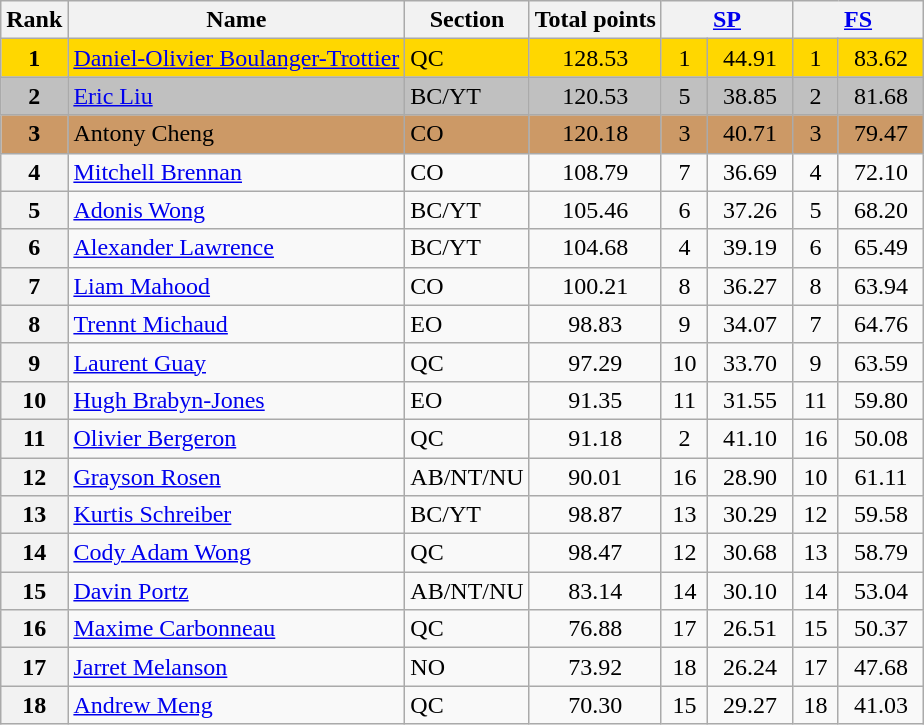<table class="wikitable sortable">
<tr>
<th>Rank</th>
<th>Name</th>
<th>Section</th>
<th>Total points</th>
<th colspan="2" width="80px"><a href='#'>SP</a></th>
<th colspan="2" width="80px"><a href='#'>FS</a></th>
</tr>
<tr bgcolor="gold">
<td align="center"><strong>1</strong></td>
<td><a href='#'>Daniel-Olivier Boulanger-Trottier</a></td>
<td>QC</td>
<td align="center">128.53</td>
<td align="center">1</td>
<td align="center">44.91</td>
<td align="center">1</td>
<td align="center">83.62</td>
</tr>
<tr bgcolor="silver">
<td align="center"><strong>2</strong></td>
<td><a href='#'>Eric Liu</a></td>
<td>BC/YT</td>
<td align="center">120.53</td>
<td align="center">5</td>
<td align="center">38.85</td>
<td align="center">2</td>
<td align="center">81.68</td>
</tr>
<tr bgcolor="cc9966">
<td align="center"><strong>3</strong></td>
<td>Antony Cheng</td>
<td>CO</td>
<td align="center">120.18</td>
<td align="center">3</td>
<td align="center">40.71</td>
<td align="center">3</td>
<td align="center">79.47</td>
</tr>
<tr>
<th>4</th>
<td><a href='#'>Mitchell Brennan</a></td>
<td>CO</td>
<td align="center">108.79</td>
<td align="center">7</td>
<td align="center">36.69</td>
<td align="center">4</td>
<td align="center">72.10</td>
</tr>
<tr>
<th>5</th>
<td><a href='#'>Adonis Wong</a></td>
<td>BC/YT</td>
<td align="center">105.46</td>
<td align="center">6</td>
<td align="center">37.26</td>
<td align="center">5</td>
<td align="center">68.20</td>
</tr>
<tr>
<th>6</th>
<td><a href='#'>Alexander Lawrence</a></td>
<td>BC/YT</td>
<td align="center">104.68</td>
<td align="center">4</td>
<td align="center">39.19</td>
<td align="center">6</td>
<td align="center">65.49</td>
</tr>
<tr>
<th>7</th>
<td><a href='#'>Liam Mahood</a></td>
<td>CO</td>
<td align="center">100.21</td>
<td align="center">8</td>
<td align="center">36.27</td>
<td align="center">8</td>
<td align="center">63.94</td>
</tr>
<tr>
<th>8</th>
<td><a href='#'>Trennt Michaud</a></td>
<td>EO</td>
<td align="center">98.83</td>
<td align="center">9</td>
<td align="center">34.07</td>
<td align="center">7</td>
<td align="center">64.76</td>
</tr>
<tr>
<th>9</th>
<td><a href='#'>Laurent Guay</a></td>
<td>QC</td>
<td align="center">97.29</td>
<td align="center">10</td>
<td align="center">33.70</td>
<td align="center">9</td>
<td align="center">63.59</td>
</tr>
<tr>
<th>10</th>
<td><a href='#'>Hugh Brabyn-Jones</a></td>
<td>EO</td>
<td align="center">91.35</td>
<td align="center">11</td>
<td align="center">31.55</td>
<td align="center">11</td>
<td align="center">59.80</td>
</tr>
<tr>
<th>11</th>
<td><a href='#'>Olivier Bergeron</a></td>
<td>QC</td>
<td align="center">91.18</td>
<td align="center">2</td>
<td align="center">41.10</td>
<td align="center">16</td>
<td align="center">50.08</td>
</tr>
<tr>
<th>12</th>
<td><a href='#'>Grayson Rosen</a></td>
<td>AB/NT/NU</td>
<td align="center">90.01</td>
<td align="center">16</td>
<td align="center">28.90</td>
<td align="center">10</td>
<td align="center">61.11</td>
</tr>
<tr>
<th>13</th>
<td><a href='#'>Kurtis Schreiber</a></td>
<td>BC/YT</td>
<td align="center">98.87</td>
<td align="center">13</td>
<td align="center">30.29</td>
<td align="center">12</td>
<td align="center">59.58</td>
</tr>
<tr>
<th>14</th>
<td><a href='#'>Cody Adam Wong</a></td>
<td>QC</td>
<td align="center">98.47</td>
<td align="center">12</td>
<td align="center">30.68</td>
<td align="center">13</td>
<td align="center">58.79</td>
</tr>
<tr>
<th>15</th>
<td><a href='#'>Davin Portz</a></td>
<td>AB/NT/NU</td>
<td align="center">83.14</td>
<td align="center">14</td>
<td align="center">30.10</td>
<td align="center">14</td>
<td align="center">53.04</td>
</tr>
<tr>
<th>16</th>
<td><a href='#'>Maxime Carbonneau</a></td>
<td>QC</td>
<td align="center">76.88</td>
<td align="center">17</td>
<td align="center">26.51</td>
<td align="center">15</td>
<td align="center">50.37</td>
</tr>
<tr>
<th>17</th>
<td><a href='#'>Jarret Melanson</a></td>
<td>NO</td>
<td align="center">73.92</td>
<td align="center">18</td>
<td align="center">26.24</td>
<td align="center">17</td>
<td align="center">47.68</td>
</tr>
<tr>
<th>18</th>
<td><a href='#'>Andrew Meng</a></td>
<td>QC</td>
<td align="center">70.30</td>
<td align="center">15</td>
<td align="center">29.27</td>
<td align="center">18</td>
<td align="center">41.03</td>
</tr>
</table>
